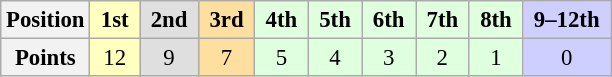<table class="wikitable" style="font-size:95%; text-align:center">
<tr>
<th>Position</th>
<td style="background:#ffffbf;"> <strong>1st</strong> </td>
<td style="background:#dfdfdf;"> <strong>2nd</strong> </td>
<td style="background:#ffdf9f;"> <strong>3rd</strong> </td>
<td style="background:#dfffdf;"> <strong>4th</strong> </td>
<td style="background:#dfffdf;"> <strong>5th</strong> </td>
<td style="background:#dfffdf;"> <strong>6th</strong> </td>
<td style="background:#dfffdf;"> <strong>7th</strong> </td>
<td style="background:#dfffdf;"> <strong>8th</strong> </td>
<td style="background:#CFCFFF;"> <strong>9–12th</strong> </td>
</tr>
<tr>
<th>Points</th>
<td style="background:#ffffbf;">12</td>
<td style="background:#dfdfdf;">9</td>
<td style="background:#ffdf9f;">7</td>
<td style="background:#dfffdf;">5</td>
<td style="background:#dfffdf;">4</td>
<td style="background:#dfffdf;">3</td>
<td style="background:#dfffdf;">2</td>
<td style="background:#dfffdf;">1</td>
<td style="background:#CFCFFF;">0</td>
</tr>
</table>
